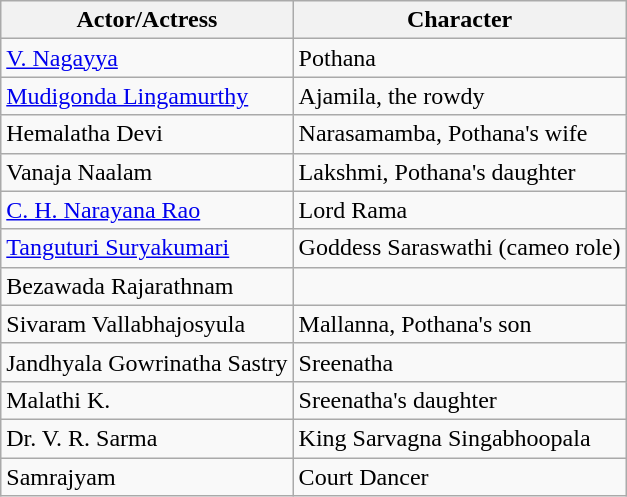<table class="wikitable">
<tr>
<th>Actor/Actress</th>
<th>Character</th>
</tr>
<tr>
<td><a href='#'>V. Nagayya</a></td>
<td>Pothana</td>
</tr>
<tr>
<td><a href='#'>Mudigonda Lingamurthy</a></td>
<td>Ajamila, the rowdy</td>
</tr>
<tr>
<td>Hemalatha Devi</td>
<td>Narasamamba, Pothana's wife</td>
</tr>
<tr>
<td>Vanaja Naalam</td>
<td>Lakshmi, Pothana's daughter</td>
</tr>
<tr>
<td><a href='#'>C. H. Narayana Rao</a></td>
<td>Lord Rama</td>
</tr>
<tr>
<td><a href='#'>Tanguturi Suryakumari</a></td>
<td>Goddess Saraswathi (cameo role)</td>
</tr>
<tr>
<td>Bezawada Rajarathnam</td>
<td></td>
</tr>
<tr>
<td>Sivaram Vallabhajosyula</td>
<td>Mallanna, Pothana's son</td>
</tr>
<tr>
<td>Jandhyala Gowrinatha Sastry</td>
<td>Sreenatha</td>
</tr>
<tr>
<td>Malathi K.</td>
<td>Sreenatha's daughter</td>
</tr>
<tr>
<td>Dr. V. R. Sarma</td>
<td>King Sarvagna Singabhoopala</td>
</tr>
<tr>
<td>Samrajyam</td>
<td>Court Dancer</td>
</tr>
</table>
